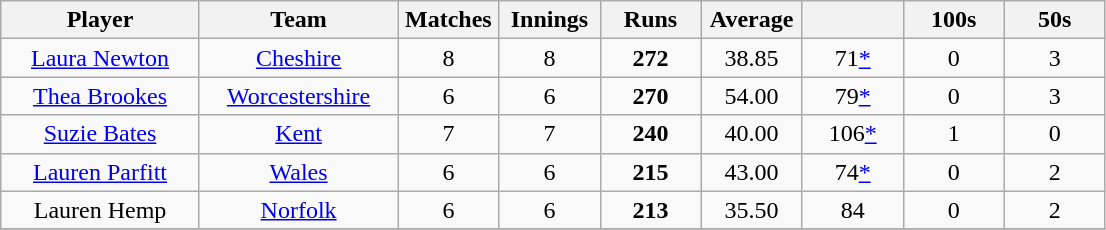<table class="wikitable" style="text-align:center;">
<tr>
<th width=125>Player</th>
<th width=125>Team</th>
<th width=60>Matches</th>
<th width=60>Innings</th>
<th width=60>Runs</th>
<th width=60>Average</th>
<th width=60></th>
<th width=60>100s</th>
<th width=60>50s</th>
</tr>
<tr>
<td><a href='#'>Laura Newton</a></td>
<td><a href='#'>Cheshire</a></td>
<td>8</td>
<td>8</td>
<td><strong>272</strong></td>
<td>38.85</td>
<td>71<a href='#'>*</a></td>
<td>0</td>
<td>3</td>
</tr>
<tr>
<td><a href='#'>Thea Brookes</a></td>
<td><a href='#'>Worcestershire</a></td>
<td>6</td>
<td>6</td>
<td><strong>270</strong></td>
<td>54.00</td>
<td>79<a href='#'>*</a></td>
<td>0</td>
<td>3</td>
</tr>
<tr>
<td><a href='#'>Suzie Bates</a></td>
<td><a href='#'>Kent</a></td>
<td>7</td>
<td>7</td>
<td><strong>240</strong></td>
<td>40.00</td>
<td>106<a href='#'>*</a></td>
<td>1</td>
<td>0</td>
</tr>
<tr>
<td><a href='#'>Lauren Parfitt</a></td>
<td><a href='#'>Wales</a></td>
<td>6</td>
<td>6</td>
<td><strong>215</strong></td>
<td>43.00</td>
<td>74<a href='#'>*</a></td>
<td>0</td>
<td>2</td>
</tr>
<tr>
<td>Lauren Hemp</td>
<td><a href='#'>Norfolk</a></td>
<td>6</td>
<td>6</td>
<td><strong>213</strong></td>
<td>35.50</td>
<td>84</td>
<td>0</td>
<td>2</td>
</tr>
<tr>
</tr>
</table>
